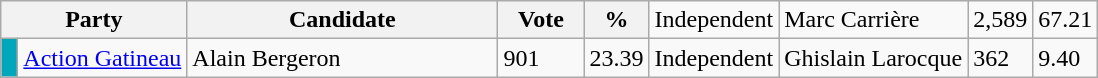<table class="wikitable">
<tr>
<th bgcolor="#DDDDFF" width="100px" colspan="2">Party</th>
<th bgcolor="#DDDDFF" width="200px">Candidate</th>
<th bgcolor="#DDDDFF" width="50px">Vote</th>
<th bgcolor="#DDDDFF" width="30px">%<br></th>
<td>Independent</td>
<td>Marc Carrière</td>
<td>2,589</td>
<td>67.21</td>
</tr>
<tr>
<td bgcolor=#00a7ba> </td>
<td><a href='#'>Action Gatineau</a></td>
<td>Alain Bergeron</td>
<td>901</td>
<td>23.39<br></td>
<td>Independent</td>
<td>Ghislain Larocque</td>
<td>362</td>
<td>9.40</td>
</tr>
</table>
